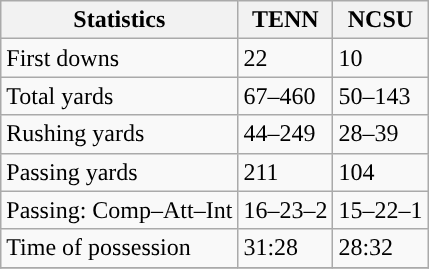<table class="wikitable" style="float: left;">
<tr>
<th>Statistics</th>
<th>TENN</th>
<th>NCSU</th>
</tr>
<tr>
<td>First downs</td>
<td>22</td>
<td>10</td>
</tr>
<tr>
<td>Total yards</td>
<td>67–460</td>
<td>50–143</td>
</tr>
<tr>
<td>Rushing yards</td>
<td>44–249</td>
<td>28–39</td>
</tr>
<tr>
<td>Passing yards</td>
<td>211</td>
<td>104</td>
</tr>
<tr>
<td>Passing: Comp–Att–Int</td>
<td>16–23–2</td>
<td>15–22–1</td>
</tr>
<tr>
<td>Time of possession</td>
<td>31:28</td>
<td>28:32</td>
</tr>
<tr>
</tr>
</table>
